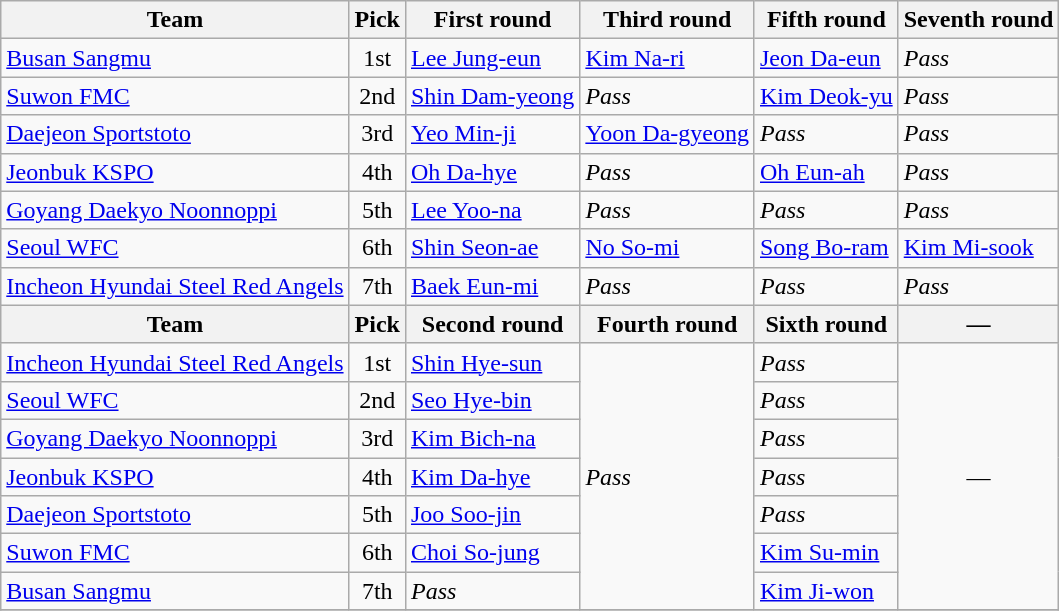<table class="wikitable">
<tr>
<th>Team</th>
<th>Pick</th>
<th>First round</th>
<th>Third round</th>
<th>Fifth round</th>
<th>Seventh round</th>
</tr>
<tr>
<td><a href='#'>Busan Sangmu</a></td>
<td align="center">1st</td>
<td><a href='#'>Lee Jung-eun</a></td>
<td><a href='#'>Kim Na-ri</a></td>
<td><a href='#'>Jeon Da-eun</a></td>
<td><em>Pass</em></td>
</tr>
<tr>
<td><a href='#'>Suwon FMC</a></td>
<td align="center">2nd</td>
<td><a href='#'>Shin Dam-yeong</a></td>
<td><em>Pass</em></td>
<td><a href='#'>Kim Deok-yu</a></td>
<td><em>Pass</em></td>
</tr>
<tr>
<td><a href='#'>Daejeon Sportstoto</a></td>
<td align="center">3rd</td>
<td><a href='#'>Yeo Min-ji</a></td>
<td><a href='#'>Yoon Da-gyeong</a></td>
<td><em>Pass</em></td>
<td><em>Pass</em></td>
</tr>
<tr>
<td><a href='#'>Jeonbuk KSPO</a></td>
<td align="center">4th</td>
<td><a href='#'>Oh Da-hye</a></td>
<td><em>Pass</em></td>
<td><a href='#'>Oh Eun-ah</a></td>
<td><em>Pass</em></td>
</tr>
<tr>
<td><a href='#'>Goyang Daekyo Noonnoppi</a></td>
<td align="center">5th</td>
<td><a href='#'>Lee Yoo-na</a></td>
<td><em>Pass</em></td>
<td><em>Pass</em></td>
<td><em>Pass</em></td>
</tr>
<tr>
<td><a href='#'>Seoul WFC</a></td>
<td align="center">6th</td>
<td><a href='#'>Shin Seon-ae</a></td>
<td><a href='#'>No So-mi</a></td>
<td><a href='#'>Song Bo-ram</a></td>
<td><a href='#'>Kim Mi-sook</a></td>
</tr>
<tr>
<td><a href='#'>Incheon Hyundai Steel Red Angels</a></td>
<td align="center">7th</td>
<td><a href='#'>Baek Eun-mi</a></td>
<td><em>Pass</em></td>
<td><em>Pass</em></td>
<td><em>Pass</em></td>
</tr>
<tr>
<th>Team</th>
<th>Pick</th>
<th>Second round</th>
<th>Fourth round</th>
<th>Sixth round</th>
<th>—</th>
</tr>
<tr>
<td><a href='#'>Incheon Hyundai Steel Red Angels</a></td>
<td align="center">1st</td>
<td><a href='#'>Shin Hye-sun</a></td>
<td rowspan="7"><em>Pass</em></td>
<td><em>Pass</em></td>
<td align="center" rowspan="7">—</td>
</tr>
<tr>
<td><a href='#'>Seoul WFC</a></td>
<td align="center">2nd</td>
<td><a href='#'>Seo Hye-bin</a></td>
<td><em>Pass</em></td>
</tr>
<tr>
<td><a href='#'>Goyang Daekyo Noonnoppi</a></td>
<td align="center">3rd</td>
<td><a href='#'>Kim Bich-na</a></td>
<td><em>Pass</em></td>
</tr>
<tr>
<td><a href='#'>Jeonbuk KSPO</a></td>
<td align="center">4th</td>
<td><a href='#'>Kim Da-hye</a></td>
<td><em>Pass</em></td>
</tr>
<tr>
<td><a href='#'>Daejeon Sportstoto</a></td>
<td align="center">5th</td>
<td><a href='#'>Joo Soo-jin</a></td>
<td><em>Pass</em></td>
</tr>
<tr>
<td><a href='#'>Suwon FMC</a></td>
<td align="center">6th</td>
<td><a href='#'>Choi So-jung</a></td>
<td><a href='#'>Kim Su-min</a></td>
</tr>
<tr>
<td><a href='#'>Busan Sangmu</a></td>
<td align="center">7th</td>
<td><em>Pass</em></td>
<td><a href='#'>Kim Ji-won</a></td>
</tr>
<tr>
</tr>
</table>
